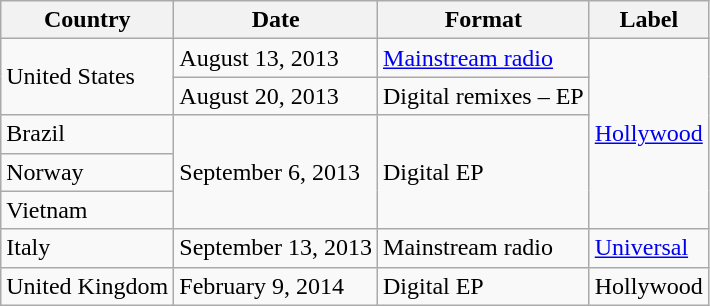<table class="wikitable plainrowheaders">
<tr>
<th scope="col">Country</th>
<th scope="col">Date</th>
<th scope="col">Format</th>
<th scope="col">Label</th>
</tr>
<tr>
<td rowspan="2">United States</td>
<td>August 13, 2013</td>
<td><a href='#'>Mainstream radio</a></td>
<td rowspan="5"><a href='#'>Hollywood</a></td>
</tr>
<tr>
<td>August 20, 2013</td>
<td>Digital remixes – EP</td>
</tr>
<tr>
<td>Brazil</td>
<td rowspan="3">September 6, 2013</td>
<td rowspan="3">Digital EP</td>
</tr>
<tr>
<td>Norway</td>
</tr>
<tr>
<td>Vietnam</td>
</tr>
<tr>
<td>Italy</td>
<td>September 13, 2013</td>
<td>Mainstream radio</td>
<td><a href='#'>Universal</a></td>
</tr>
<tr>
<td>United Kingdom</td>
<td>February 9, 2014</td>
<td>Digital EP</td>
<td>Hollywood</td>
</tr>
</table>
